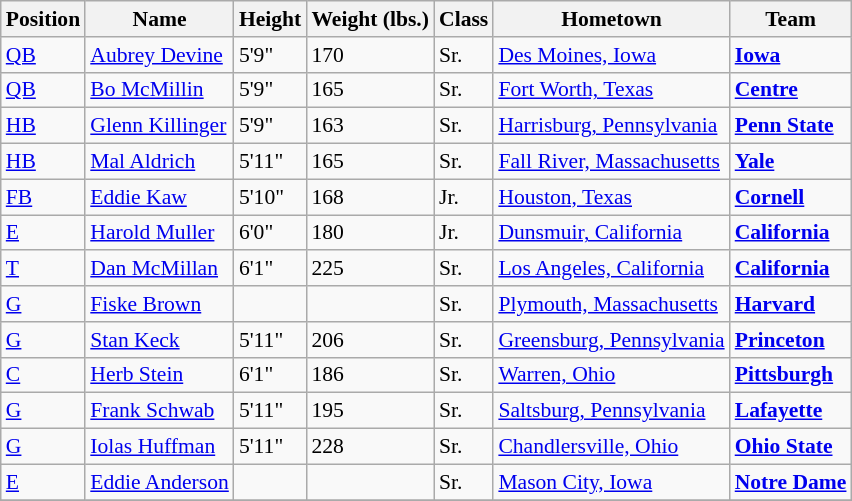<table class="wikitable" style="font-size: 90%">
<tr>
<th>Position</th>
<th>Name</th>
<th>Height</th>
<th>Weight (lbs.)</th>
<th>Class</th>
<th>Hometown</th>
<th>Team</th>
</tr>
<tr>
<td><a href='#'>QB</a></td>
<td><a href='#'>Aubrey Devine</a></td>
<td>5'9"</td>
<td>170</td>
<td>Sr.</td>
<td><a href='#'>Des Moines, Iowa</a></td>
<td><strong><a href='#'>Iowa</a></strong></td>
</tr>
<tr>
<td><a href='#'>QB</a></td>
<td><a href='#'>Bo McMillin</a></td>
<td>5'9"</td>
<td>165</td>
<td>Sr.</td>
<td><a href='#'>Fort Worth, Texas</a></td>
<td><strong><a href='#'>Centre</a></strong></td>
</tr>
<tr>
<td><a href='#'>HB</a></td>
<td><a href='#'>Glenn Killinger</a></td>
<td>5'9"</td>
<td>163</td>
<td>Sr.</td>
<td><a href='#'>Harrisburg, Pennsylvania</a></td>
<td><strong><a href='#'>Penn State</a></strong></td>
</tr>
<tr>
<td><a href='#'>HB</a></td>
<td><a href='#'>Mal Aldrich</a></td>
<td>5'11"</td>
<td>165</td>
<td>Sr.</td>
<td><a href='#'>Fall River, Massachusetts</a></td>
<td><strong><a href='#'>Yale</a></strong></td>
</tr>
<tr>
<td><a href='#'>FB</a></td>
<td><a href='#'>Eddie Kaw</a></td>
<td>5'10"</td>
<td>168</td>
<td>Jr.</td>
<td><a href='#'>Houston, Texas</a></td>
<td><strong><a href='#'>Cornell</a></strong></td>
</tr>
<tr>
<td><a href='#'>E</a></td>
<td><a href='#'>Harold Muller</a></td>
<td>6'0"</td>
<td>180</td>
<td>Jr.</td>
<td><a href='#'>Dunsmuir, California</a></td>
<td><strong><a href='#'>California</a></strong></td>
</tr>
<tr>
<td><a href='#'>T</a></td>
<td><a href='#'>Dan McMillan</a></td>
<td>6'1"</td>
<td>225</td>
<td>Sr.</td>
<td><a href='#'>Los Angeles, California</a></td>
<td><strong><a href='#'>California</a></strong></td>
</tr>
<tr>
<td><a href='#'>G</a></td>
<td><a href='#'>Fiske Brown</a></td>
<td></td>
<td></td>
<td>Sr.</td>
<td><a href='#'>Plymouth, Massachusetts</a></td>
<td><strong><a href='#'>Harvard</a></strong></td>
</tr>
<tr>
<td><a href='#'>G</a></td>
<td><a href='#'>Stan Keck</a></td>
<td>5'11"</td>
<td>206</td>
<td>Sr.</td>
<td><a href='#'>Greensburg, Pennsylvania</a></td>
<td><strong><a href='#'>Princeton</a></strong></td>
</tr>
<tr>
<td><a href='#'>C</a></td>
<td><a href='#'>Herb Stein</a></td>
<td>6'1"</td>
<td>186</td>
<td>Sr.</td>
<td><a href='#'>Warren, Ohio</a></td>
<td><strong><a href='#'>Pittsburgh</a></strong></td>
</tr>
<tr>
<td><a href='#'>G</a></td>
<td><a href='#'>Frank Schwab</a></td>
<td>5'11"</td>
<td>195</td>
<td>Sr.</td>
<td><a href='#'>Saltsburg, Pennsylvania</a></td>
<td><strong><a href='#'>Lafayette</a></strong></td>
</tr>
<tr>
<td><a href='#'>G</a></td>
<td><a href='#'>Iolas Huffman</a></td>
<td>5'11"</td>
<td>228</td>
<td>Sr.</td>
<td><a href='#'>Chandlersville, Ohio</a></td>
<td><strong><a href='#'>Ohio State</a></strong></td>
</tr>
<tr>
<td><a href='#'>E</a></td>
<td><a href='#'>Eddie Anderson</a></td>
<td></td>
<td></td>
<td>Sr.</td>
<td><a href='#'>Mason City, Iowa</a></td>
<td><strong><a href='#'>Notre Dame</a></strong></td>
</tr>
<tr>
</tr>
</table>
